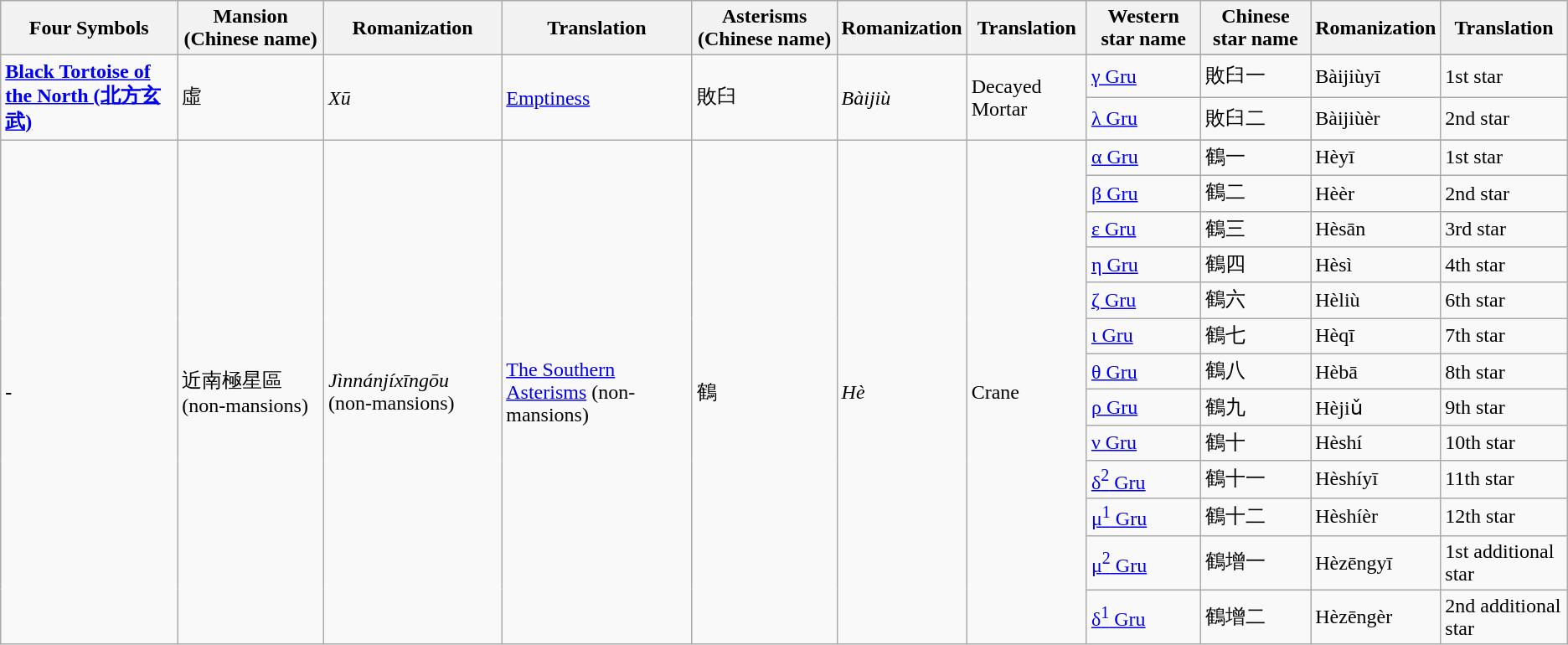<table class="wikitable">
<tr>
<th><strong>Four Symbols</strong></th>
<th><strong>Mansion (Chinese name)</strong></th>
<th><strong>Romanization</strong></th>
<th><strong>Translation</strong></th>
<th><strong>Asterisms (Chinese name)</strong></th>
<th><strong>Romanization</strong></th>
<th><strong>Translation</strong></th>
<th><strong>Western star name</strong></th>
<th><strong>Chinese star name</strong></th>
<th><strong>Romanization</strong></th>
<th><strong>Translation</strong></th>
</tr>
<tr>
<td rowspan="3"><strong><a href='#'>Black Tortoise of the North (北方玄武)</a></strong></td>
<td rowspan="3">虛</td>
<td rowspan="3"><em>Xū</em></td>
<td rowspan="3"><a href='#'>Emptiness</a></td>
<td rowspan="3">敗臼</td>
<td rowspan="3"><em>Bàijiù</em></td>
<td rowspan="3">Decayed Mortar</td>
</tr>
<tr>
<td><a href='#'>γ Gru</a></td>
<td>敗臼一</td>
<td>Bàijiùyī</td>
<td>1st star</td>
</tr>
<tr>
<td><a href='#'>λ Gru</a></td>
<td>敗臼二</td>
<td>Bàijiùèr</td>
<td>2nd star</td>
</tr>
<tr>
<td rowspan="14"><strong>-</strong></td>
<td rowspan="14">近南極星區 (non-mansions)</td>
<td rowspan="14"><em>Jìnnánjíxīngōu</em> (non-mansions)</td>
<td rowspan="14"><a href='#'>The Southern Asterisms</a> (non-mansions)</td>
<td rowspan="14">鶴</td>
<td rowspan="14"><em>Hè</em></td>
<td rowspan="14">Crane</td>
</tr>
<tr>
<td><a href='#'>α Gru</a></td>
<td>鶴一</td>
<td>Hèyī</td>
<td>1st star</td>
</tr>
<tr>
<td><a href='#'>β Gru</a></td>
<td>鶴二</td>
<td>Hèèr</td>
<td>2nd star</td>
</tr>
<tr>
<td><a href='#'>ε Gru</a></td>
<td>鶴三</td>
<td>Hèsān</td>
<td>3rd star</td>
</tr>
<tr>
<td><a href='#'>η Gru</a></td>
<td>鶴四</td>
<td>Hèsì</td>
<td>4th star</td>
</tr>
<tr>
<td><a href='#'>ζ Gru</a></td>
<td>鶴六</td>
<td>Hèliù</td>
<td>6th star</td>
</tr>
<tr>
<td><a href='#'>ι Gru</a></td>
<td>鶴七</td>
<td>Hèqī</td>
<td>7th star</td>
</tr>
<tr>
<td><a href='#'>θ Gru</a></td>
<td>鶴八</td>
<td>Hèbā</td>
<td>8th star</td>
</tr>
<tr>
<td><a href='#'>ρ Gru</a></td>
<td>鶴九</td>
<td>Hèjiǔ</td>
<td>9th star</td>
</tr>
<tr>
<td><a href='#'>ν Gru</a></td>
<td>鶴十</td>
<td>Hèshí</td>
<td>10th star</td>
</tr>
<tr>
<td><a href='#'>δ<sup>2</sup> Gru</a></td>
<td>鶴十一</td>
<td>Hèshíyī</td>
<td>11th star</td>
</tr>
<tr>
<td><a href='#'>μ<sup>1</sup> Gru</a></td>
<td>鶴十二</td>
<td>Hèshíèr</td>
<td>12th star</td>
</tr>
<tr>
<td><a href='#'>μ<sup>2</sup> Gru</a></td>
<td>鶴增一</td>
<td>Hèzēngyī</td>
<td>1st additional star</td>
</tr>
<tr>
<td><a href='#'>δ<sup>1</sup> Gru</a></td>
<td>鶴增二</td>
<td>Hèzēngèr</td>
<td>2nd additional star</td>
</tr>
</table>
